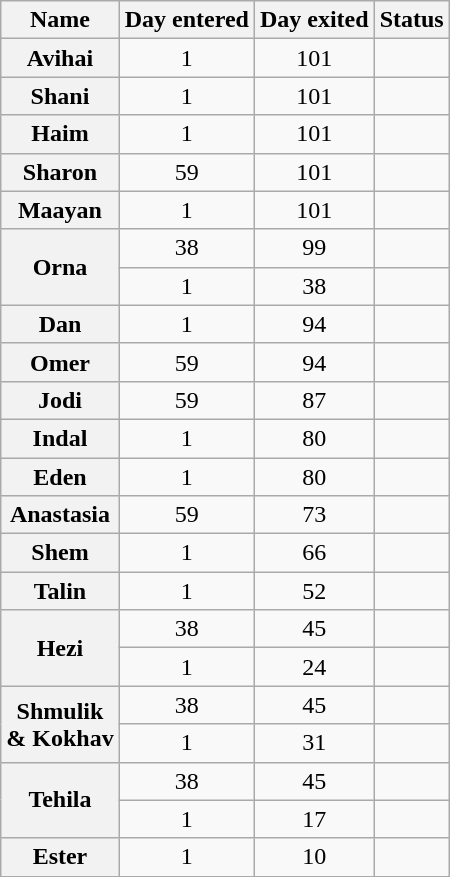<table class="wikitable sortable" style="text-align:center;">
<tr>
<th>Name</th>
<th>Day entered</th>
<th>Day exited</th>
<th>Status</th>
</tr>
<tr>
<th>Avihai</th>
<td>1</td>
<td>101</td>
<td></td>
</tr>
<tr>
<th>Shani</th>
<td>1</td>
<td>101</td>
<td></td>
</tr>
<tr>
<th>Haim</th>
<td>1</td>
<td>101</td>
<td></td>
</tr>
<tr>
<th>Sharon</th>
<td>59</td>
<td>101</td>
<td></td>
</tr>
<tr>
<th>Maayan</th>
<td>1</td>
<td>101</td>
<td></td>
</tr>
<tr>
<th rowspan="2">Orna</th>
<td>38</td>
<td>99</td>
<td></td>
</tr>
<tr>
<td>1</td>
<td>38</td>
<td></td>
</tr>
<tr>
<th>Dan</th>
<td>1</td>
<td>94</td>
<td></td>
</tr>
<tr>
<th>Omer</th>
<td>59</td>
<td>94</td>
<td></td>
</tr>
<tr>
<th>Jodi</th>
<td>59</td>
<td>87</td>
<td></td>
</tr>
<tr>
<th>Indal</th>
<td>1</td>
<td>80</td>
<td></td>
</tr>
<tr>
<th>Eden</th>
<td>1</td>
<td>80</td>
<td></td>
</tr>
<tr>
<th>Anastasia</th>
<td>59</td>
<td>73</td>
<td></td>
</tr>
<tr>
<th>Shem</th>
<td>1</td>
<td>66</td>
<td></td>
</tr>
<tr>
<th>Talin</th>
<td>1</td>
<td>52</td>
<td></td>
</tr>
<tr>
<th rowspan="2">Hezi</th>
<td>38</td>
<td>45</td>
<td></td>
</tr>
<tr>
<td>1</td>
<td>24</td>
<td></td>
</tr>
<tr>
<th rowspan="2">Shmulik<br>& Kokhav</th>
<td>38</td>
<td>45</td>
<td></td>
</tr>
<tr>
<td>1</td>
<td>31</td>
<td></td>
</tr>
<tr>
<th rowspan="2">Tehila</th>
<td>38</td>
<td>45</td>
<td></td>
</tr>
<tr>
<td>1</td>
<td>17</td>
<td></td>
</tr>
<tr>
<th>Ester</th>
<td>1</td>
<td>10</td>
<td></td>
</tr>
</table>
